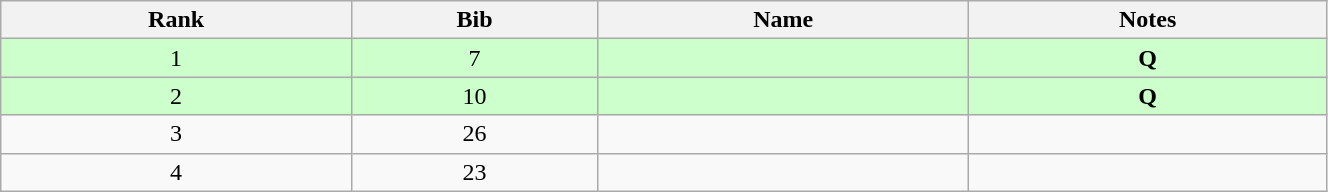<table class="wikitable" style="text-align:center;" width=70%>
<tr>
<th>Rank</th>
<th>Bib</th>
<th>Name</th>
<th>Notes</th>
</tr>
<tr bgcolor="#ccffcc">
<td>1</td>
<td>7</td>
<td align=left></td>
<td><strong>Q</strong></td>
</tr>
<tr bgcolor="#ccffcc">
<td>2</td>
<td>10</td>
<td align=left></td>
<td><strong>Q</strong></td>
</tr>
<tr>
<td>3</td>
<td>26</td>
<td align=left></td>
<td></td>
</tr>
<tr>
<td>4</td>
<td>23</td>
<td align=left></td>
<td></td>
</tr>
</table>
